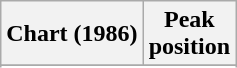<table class="wikitable plainrowheaders sortable">
<tr>
<th>Chart (1986)</th>
<th>Peak<br>position</th>
</tr>
<tr>
</tr>
<tr>
</tr>
</table>
